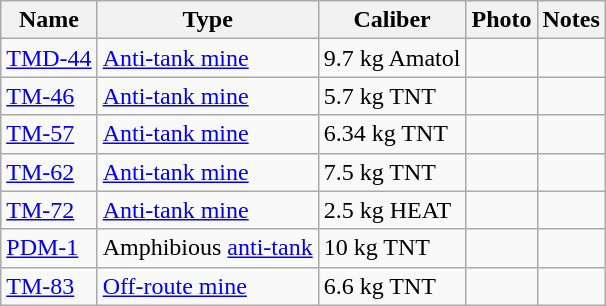<table class="wikitable">
<tr>
<th>Name</th>
<th>Type</th>
<th>Caliber</th>
<th>Photo</th>
<th>Notes</th>
</tr>
<tr>
<td><a href='#'>TMD-44</a></td>
<td><a href='#'>Anti-tank mine</a></td>
<td>9.7 kg Amatol</td>
<td></td>
<td></td>
</tr>
<tr>
<td><a href='#'>TM-46</a></td>
<td><a href='#'>Anti-tank mine</a></td>
<td>5.7 kg TNT</td>
<td></td>
<td></td>
</tr>
<tr>
<td><a href='#'>TM-57</a></td>
<td><a href='#'>Anti-tank mine</a></td>
<td>6.34 kg TNT</td>
<td></td>
<td></td>
</tr>
<tr>
<td><a href='#'>TM-62</a></td>
<td><a href='#'>Anti-tank mine</a></td>
<td>7.5 kg TNT</td>
<td></td>
<td></td>
</tr>
<tr>
<td><a href='#'>TM-72</a></td>
<td><a href='#'>Anti-tank mine</a></td>
<td>2.5 kg HEAT</td>
<td></td>
<td></td>
</tr>
<tr>
<td><a href='#'>PDM-1</a></td>
<td>Amphibious <a href='#'>anti-tank</a></td>
<td>10 kg TNT</td>
<td></td>
<td></td>
</tr>
<tr>
<td><a href='#'>TM-83</a></td>
<td><a href='#'>Off-route mine</a></td>
<td>6.6 kg TNT</td>
<td></td>
<td></td>
</tr>
</table>
